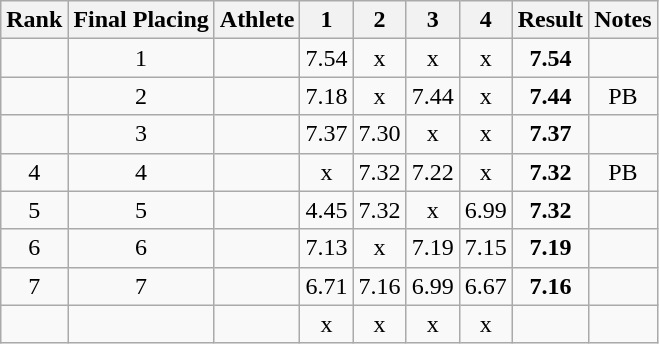<table class="wikitable sortable" style="text-align:center">
<tr>
<th>Rank</th>
<th>Final Placing</th>
<th>Athlete</th>
<th>1</th>
<th>2</th>
<th>3</th>
<th>4</th>
<th>Result</th>
<th>Notes</th>
</tr>
<tr>
<td></td>
<td>1</td>
<td align=left></td>
<td>7.54</td>
<td>x</td>
<td>x</td>
<td>x</td>
<td><strong>7.54</strong></td>
<td></td>
</tr>
<tr>
<td></td>
<td>2</td>
<td align=left></td>
<td>7.18</td>
<td>x</td>
<td>7.44</td>
<td>x</td>
<td><strong>7.44</strong></td>
<td>PB</td>
</tr>
<tr>
<td></td>
<td>3</td>
<td align=left></td>
<td>7.37</td>
<td>7.30</td>
<td>x</td>
<td>x</td>
<td><strong>7.37</strong></td>
<td></td>
</tr>
<tr>
<td>4</td>
<td>4</td>
<td align=left></td>
<td>x</td>
<td>7.32</td>
<td>7.22</td>
<td>x</td>
<td><strong>7.32</strong></td>
<td>PB</td>
</tr>
<tr>
<td>5</td>
<td>5</td>
<td align=left></td>
<td>4.45</td>
<td>7.32</td>
<td>x</td>
<td>6.99</td>
<td><strong>7.32</strong></td>
<td></td>
</tr>
<tr>
<td>6</td>
<td>6</td>
<td align=left></td>
<td>7.13</td>
<td>x</td>
<td>7.19</td>
<td>7.15</td>
<td><strong>7.19</strong></td>
<td></td>
</tr>
<tr>
<td>7</td>
<td>7</td>
<td align=left></td>
<td>6.71</td>
<td>7.16</td>
<td>6.99</td>
<td>6.67</td>
<td><strong>7.16</strong></td>
<td></td>
</tr>
<tr>
<td></td>
<td></td>
<td align=left></td>
<td>x</td>
<td>x</td>
<td>x</td>
<td>x</td>
<td></td>
<td></td>
</tr>
</table>
